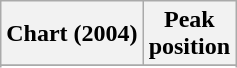<table class="wikitable sortable plainrowheaders" style="text-align:center">
<tr>
<th scope="col">Chart (2004)</th>
<th scope="col">Peak<br> position</th>
</tr>
<tr>
</tr>
<tr>
</tr>
<tr>
</tr>
</table>
